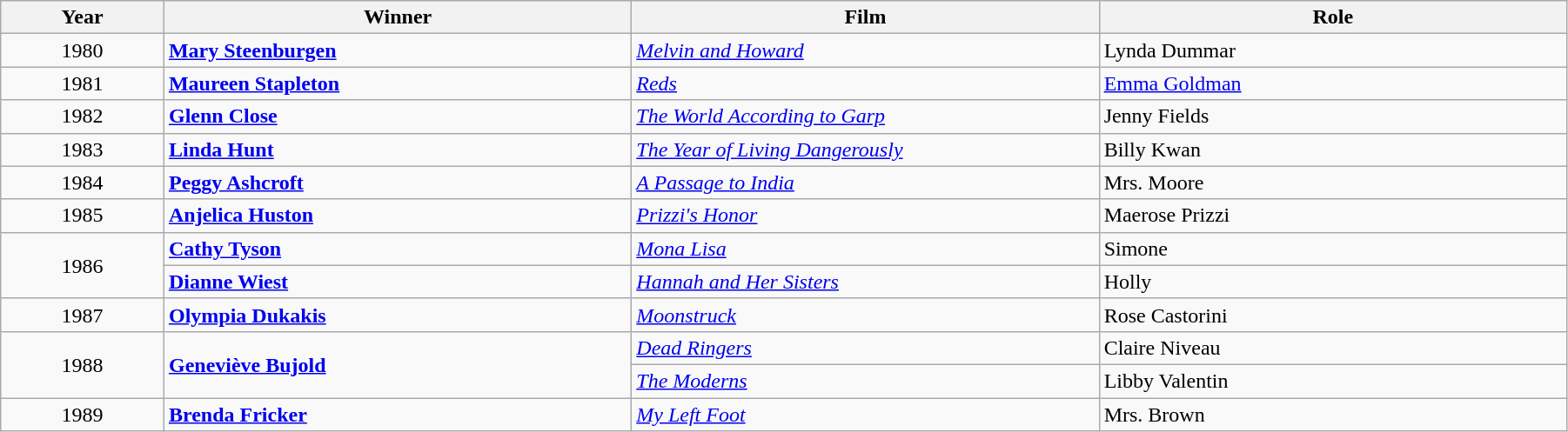<table class="wikitable" width="95%" cellpadding="5">
<tr>
<th width="100"><strong>Year</strong></th>
<th width="300"><strong>Winner</strong></th>
<th width="300"><strong>Film</strong></th>
<th width="300"><strong>Role</strong></th>
</tr>
<tr>
<td style="text-align:center;">1980</td>
<td><strong><a href='#'>Mary Steenburgen</a></strong></td>
<td><em><a href='#'>Melvin and Howard</a></em></td>
<td>Lynda Dummar</td>
</tr>
<tr>
<td style="text-align:center;">1981</td>
<td><strong><a href='#'>Maureen Stapleton</a></strong></td>
<td><em><a href='#'>Reds</a></em></td>
<td><a href='#'>Emma Goldman</a></td>
</tr>
<tr>
<td style="text-align:center;">1982</td>
<td><strong><a href='#'>Glenn Close</a></strong></td>
<td><em><a href='#'>The World According to Garp</a></em></td>
<td>Jenny Fields</td>
</tr>
<tr>
<td style="text-align:center;">1983</td>
<td><strong><a href='#'>Linda Hunt</a></strong></td>
<td><em><a href='#'>The Year of Living Dangerously</a></em></td>
<td>Billy Kwan</td>
</tr>
<tr>
<td style="text-align:center;">1984</td>
<td><strong><a href='#'>Peggy Ashcroft</a></strong></td>
<td><em><a href='#'>A Passage to India</a></em></td>
<td>Mrs. Moore</td>
</tr>
<tr>
<td style="text-align:center;">1985</td>
<td><strong><a href='#'>Anjelica Huston</a></strong></td>
<td><em><a href='#'>Prizzi's Honor</a></em></td>
<td>Maerose Prizzi</td>
</tr>
<tr>
<td rowspan="2" style="text-align:center;">1986</td>
<td><strong><a href='#'>Cathy Tyson</a></strong></td>
<td><em><a href='#'>Mona Lisa</a></em></td>
<td>Simone</td>
</tr>
<tr>
<td><strong><a href='#'>Dianne Wiest</a></strong></td>
<td><em><a href='#'>Hannah and Her Sisters</a></em></td>
<td>Holly</td>
</tr>
<tr>
<td style="text-align:center;">1987</td>
<td><strong><a href='#'>Olympia Dukakis</a></strong></td>
<td><em><a href='#'>Moonstruck</a></em></td>
<td>Rose Castorini</td>
</tr>
<tr>
<td rowspan="2" style="text-align:center;">1988</td>
<td rowspan="2"><strong><a href='#'>Geneviève Bujold</a></strong></td>
<td><em><a href='#'>Dead Ringers</a></em></td>
<td>Claire Niveau</td>
</tr>
<tr>
<td><em><a href='#'>The Moderns</a></em></td>
<td>Libby Valentin</td>
</tr>
<tr>
<td style="text-align:center;">1989</td>
<td><strong><a href='#'>Brenda Fricker</a></strong></td>
<td><em><a href='#'>My Left Foot</a></em></td>
<td>Mrs. Brown</td>
</tr>
</table>
